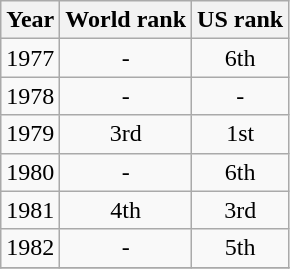<table class=wikitable>
<tr>
<th>Year</th>
<th>World rank</th>
<th>US rank</th>
</tr>
<tr>
<td>1977</td>
<td align="center">-</td>
<td align="center">6th</td>
</tr>
<tr>
<td>1978</td>
<td align="center">-</td>
<td align="center">-</td>
</tr>
<tr>
<td>1979</td>
<td align="center">3rd</td>
<td align="center">1st</td>
</tr>
<tr>
<td>1980</td>
<td align="center">-</td>
<td align="center">6th</td>
</tr>
<tr>
<td>1981</td>
<td align="center">4th</td>
<td align="center">3rd</td>
</tr>
<tr>
<td>1982</td>
<td align="center">-</td>
<td align="center">5th</td>
</tr>
<tr>
</tr>
</table>
